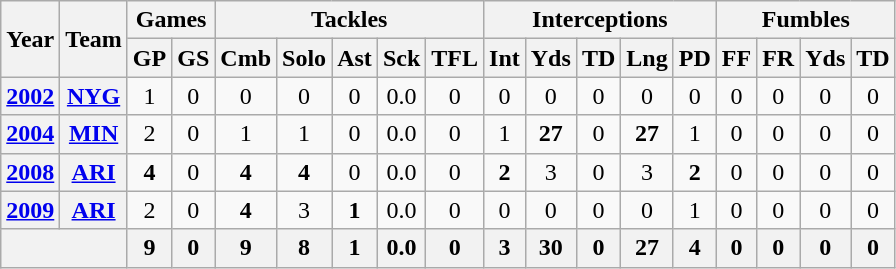<table class="wikitable" style="text-align:center">
<tr>
<th rowspan="2">Year</th>
<th rowspan="2">Team</th>
<th colspan="2">Games</th>
<th colspan="5">Tackles</th>
<th colspan="5">Interceptions</th>
<th colspan="4">Fumbles</th>
</tr>
<tr>
<th>GP</th>
<th>GS</th>
<th>Cmb</th>
<th>Solo</th>
<th>Ast</th>
<th>Sck</th>
<th>TFL</th>
<th>Int</th>
<th>Yds</th>
<th>TD</th>
<th>Lng</th>
<th>PD</th>
<th>FF</th>
<th>FR</th>
<th>Yds</th>
<th>TD</th>
</tr>
<tr>
<th><a href='#'>2002</a></th>
<th><a href='#'>NYG</a></th>
<td>1</td>
<td>0</td>
<td>0</td>
<td>0</td>
<td>0</td>
<td>0.0</td>
<td>0</td>
<td>0</td>
<td>0</td>
<td>0</td>
<td>0</td>
<td>0</td>
<td>0</td>
<td>0</td>
<td>0</td>
<td>0</td>
</tr>
<tr>
<th><a href='#'>2004</a></th>
<th><a href='#'>MIN</a></th>
<td>2</td>
<td>0</td>
<td>1</td>
<td>1</td>
<td>0</td>
<td>0.0</td>
<td>0</td>
<td>1</td>
<td><strong>27</strong></td>
<td>0</td>
<td><strong>27</strong></td>
<td>1</td>
<td>0</td>
<td>0</td>
<td>0</td>
<td>0</td>
</tr>
<tr>
<th><a href='#'>2008</a></th>
<th><a href='#'>ARI</a></th>
<td><strong>4</strong></td>
<td>0</td>
<td><strong>4</strong></td>
<td><strong>4</strong></td>
<td>0</td>
<td>0.0</td>
<td>0</td>
<td><strong>2</strong></td>
<td>3</td>
<td>0</td>
<td>3</td>
<td><strong>2</strong></td>
<td>0</td>
<td>0</td>
<td>0</td>
<td>0</td>
</tr>
<tr>
<th><a href='#'>2009</a></th>
<th><a href='#'>ARI</a></th>
<td>2</td>
<td>0</td>
<td><strong>4</strong></td>
<td>3</td>
<td><strong>1</strong></td>
<td>0.0</td>
<td>0</td>
<td>0</td>
<td>0</td>
<td>0</td>
<td>0</td>
<td>1</td>
<td>0</td>
<td>0</td>
<td>0</td>
<td>0</td>
</tr>
<tr>
<th colspan="2"></th>
<th>9</th>
<th>0</th>
<th>9</th>
<th>8</th>
<th>1</th>
<th>0.0</th>
<th>0</th>
<th>3</th>
<th>30</th>
<th>0</th>
<th>27</th>
<th>4</th>
<th>0</th>
<th>0</th>
<th>0</th>
<th>0</th>
</tr>
</table>
